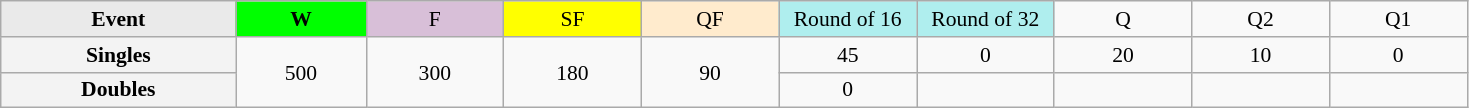<table class=wikitable style=font-size:90%;text-align:center>
<tr>
<td style="width:150px; background:#eaeaea;"><strong>Event</strong></td>
<td style="width:80px; background:lime;"><strong>W</strong></td>
<td style="width:85px; background:thistle;">F</td>
<td style="width:85px; background:#ff0;">SF</td>
<td style="width:85px; background:#ffebcd;">QF</td>
<td style="width:85px; background:#afeeee;">Round of 16</td>
<td style="width:85px; background:#afeeee;">Round of 32</td>
<td width=85>Q</td>
<td width=85>Q2</td>
<td width=85>Q1</td>
</tr>
<tr>
<th style="background:#f3f3f3;">Singles</th>
<td rowspan=2>500</td>
<td rowspan=2>300</td>
<td rowspan=2>180</td>
<td rowspan=2>90</td>
<td>45</td>
<td>0</td>
<td>20</td>
<td>10</td>
<td>0</td>
</tr>
<tr>
<th style="background:#f3f3f3;">Doubles</th>
<td>0</td>
<td></td>
<td></td>
<td></td>
<td></td>
</tr>
</table>
